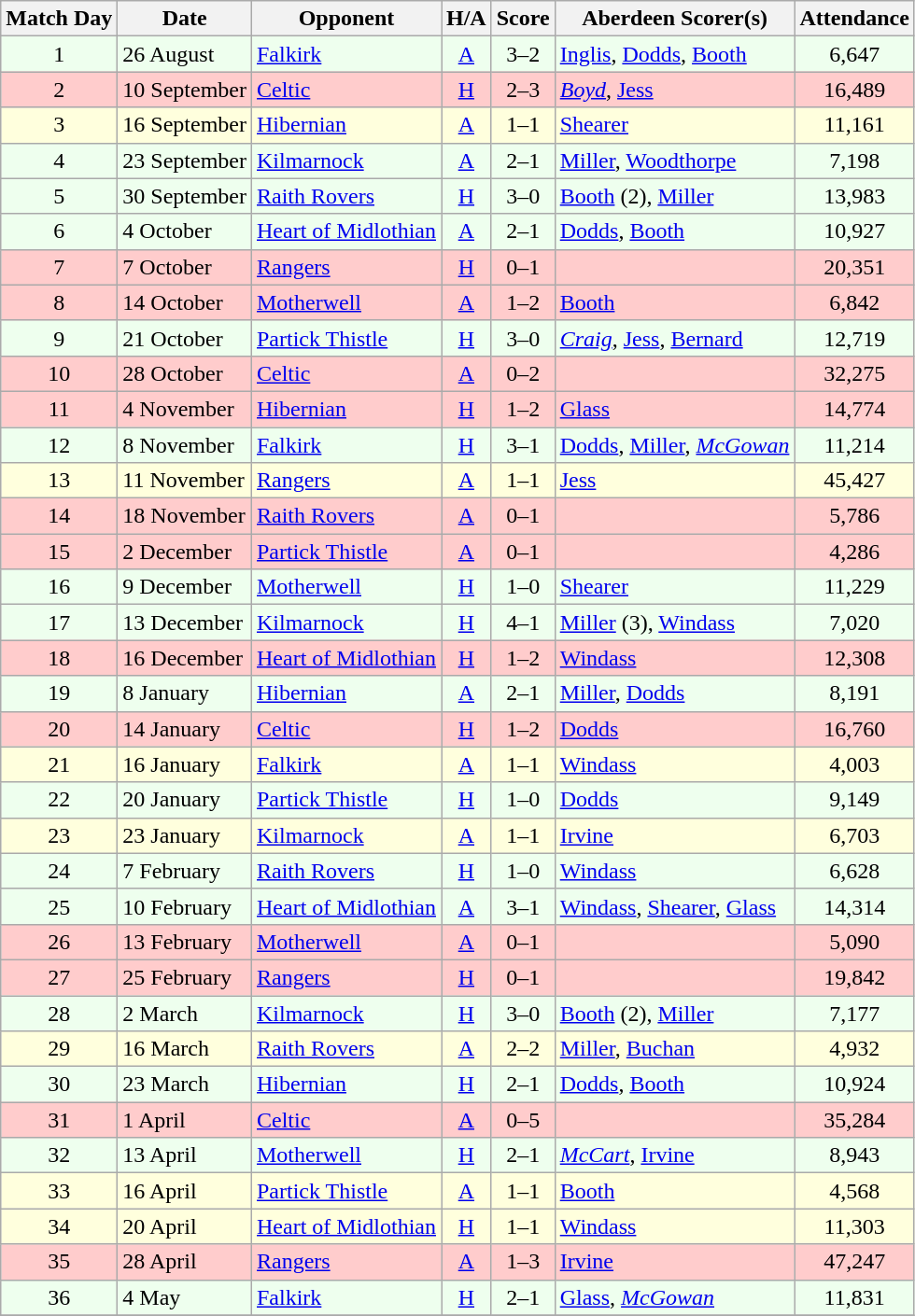<table class="wikitable" style="text-align:center">
<tr>
<th>Match Day</th>
<th>Date</th>
<th>Opponent</th>
<th>H/A</th>
<th>Score</th>
<th>Aberdeen Scorer(s)</th>
<th>Attendance</th>
</tr>
<tr bgcolor=#EEFFEE>
<td>1</td>
<td align=left>26 August</td>
<td align=left><a href='#'>Falkirk</a></td>
<td><a href='#'>A</a></td>
<td>3–2</td>
<td align=left><a href='#'>Inglis</a>, <a href='#'>Dodds</a>, <a href='#'>Booth</a></td>
<td>6,647</td>
</tr>
<tr bgcolor=#FFCCCC>
<td>2</td>
<td align=left>10 September</td>
<td align=left><a href='#'>Celtic</a></td>
<td><a href='#'>H</a></td>
<td>2–3</td>
<td align=left><em><a href='#'>Boyd</a></em>, <a href='#'>Jess</a></td>
<td>16,489</td>
</tr>
<tr bgcolor=#FFFFDD>
<td>3</td>
<td align=left>16 September</td>
<td align=left><a href='#'>Hibernian</a></td>
<td><a href='#'>A</a></td>
<td>1–1</td>
<td align=left><a href='#'>Shearer</a></td>
<td>11,161</td>
</tr>
<tr bgcolor=#EEFFEE>
<td>4</td>
<td align=left>23 September</td>
<td align=left><a href='#'>Kilmarnock</a></td>
<td><a href='#'>A</a></td>
<td>2–1</td>
<td align=left><a href='#'>Miller</a>, <a href='#'>Woodthorpe</a></td>
<td>7,198</td>
</tr>
<tr bgcolor=#EEFFEE>
<td>5</td>
<td align=left>30 September</td>
<td align=left><a href='#'>Raith Rovers</a></td>
<td><a href='#'>H</a></td>
<td>3–0</td>
<td align=left><a href='#'>Booth</a> (2), <a href='#'>Miller</a></td>
<td>13,983</td>
</tr>
<tr bgcolor=#EEFFEE>
<td>6</td>
<td align=left>4 October</td>
<td align=left><a href='#'>Heart of Midlothian</a></td>
<td><a href='#'>A</a></td>
<td>2–1</td>
<td align=left><a href='#'>Dodds</a>, <a href='#'>Booth</a></td>
<td>10,927</td>
</tr>
<tr bgcolor=#FFCCCC>
<td>7</td>
<td align=left>7 October</td>
<td align=left><a href='#'>Rangers</a></td>
<td><a href='#'>H</a></td>
<td>0–1</td>
<td align=left></td>
<td>20,351</td>
</tr>
<tr bgcolor=#FFCCCC>
<td>8</td>
<td align=left>14 October</td>
<td align=left><a href='#'>Motherwell</a></td>
<td><a href='#'>A</a></td>
<td>1–2</td>
<td align=left><a href='#'>Booth</a></td>
<td>6,842</td>
</tr>
<tr bgcolor=#EEFFEE>
<td>9</td>
<td align=left>21 October</td>
<td align=left><a href='#'>Partick Thistle</a></td>
<td><a href='#'>H</a></td>
<td>3–0</td>
<td align=left><em><a href='#'>Craig</a></em>, <a href='#'>Jess</a>, <a href='#'>Bernard</a></td>
<td>12,719</td>
</tr>
<tr bgcolor=#FFCCCC>
<td>10</td>
<td align=left>28 October</td>
<td align=left><a href='#'>Celtic</a></td>
<td><a href='#'>A</a></td>
<td>0–2</td>
<td align=left></td>
<td>32,275</td>
</tr>
<tr bgcolor=#FFCCCC>
<td>11</td>
<td align=left>4 November</td>
<td align=left><a href='#'>Hibernian</a></td>
<td><a href='#'>H</a></td>
<td>1–2</td>
<td align=left><a href='#'>Glass</a></td>
<td>14,774</td>
</tr>
<tr bgcolor=#EEFFEE>
<td>12</td>
<td align=left>8 November</td>
<td align=left><a href='#'>Falkirk</a></td>
<td><a href='#'>H</a></td>
<td>3–1</td>
<td align=left><a href='#'>Dodds</a>, <a href='#'>Miller</a>, <em><a href='#'>McGowan</a></em></td>
<td>11,214</td>
</tr>
<tr bgcolor=#FFFFDD>
<td>13</td>
<td align=left>11 November</td>
<td align=left><a href='#'>Rangers</a></td>
<td><a href='#'>A</a></td>
<td>1–1</td>
<td align=left><a href='#'>Jess</a></td>
<td>45,427</td>
</tr>
<tr bgcolor=#FFCCCC>
<td>14</td>
<td align=left>18 November</td>
<td align=left><a href='#'>Raith Rovers</a></td>
<td><a href='#'>A</a></td>
<td>0–1</td>
<td align=left></td>
<td>5,786</td>
</tr>
<tr bgcolor=#FFCCCC>
<td>15</td>
<td align=left>2 December</td>
<td align=left><a href='#'>Partick Thistle</a></td>
<td><a href='#'>A</a></td>
<td>0–1</td>
<td align=left></td>
<td>4,286</td>
</tr>
<tr bgcolor=#EEFFEE>
<td>16</td>
<td align=left>9 December</td>
<td align=left><a href='#'>Motherwell</a></td>
<td><a href='#'>H</a></td>
<td>1–0</td>
<td align=left><a href='#'>Shearer</a></td>
<td>11,229</td>
</tr>
<tr bgcolor=#EEFFEE>
<td>17</td>
<td align=left>13 December</td>
<td align=left><a href='#'>Kilmarnock</a></td>
<td><a href='#'>H</a></td>
<td>4–1</td>
<td align=left><a href='#'>Miller</a> (3), <a href='#'>Windass</a></td>
<td>7,020</td>
</tr>
<tr bgcolor=#FFCCCC>
<td>18</td>
<td align=left>16 December</td>
<td align=left><a href='#'>Heart of Midlothian</a></td>
<td><a href='#'>H</a></td>
<td>1–2</td>
<td align=left><a href='#'>Windass</a></td>
<td>12,308</td>
</tr>
<tr bgcolor=#EEFFEE>
<td>19</td>
<td align=left>8 January</td>
<td align=left><a href='#'>Hibernian</a></td>
<td><a href='#'>A</a></td>
<td>2–1</td>
<td align=left><a href='#'>Miller</a>, <a href='#'>Dodds</a></td>
<td>8,191</td>
</tr>
<tr bgcolor=#FFCCCC>
<td>20</td>
<td align=left>14 January</td>
<td align=left><a href='#'>Celtic</a></td>
<td><a href='#'>H</a></td>
<td>1–2</td>
<td align=left><a href='#'>Dodds</a></td>
<td>16,760</td>
</tr>
<tr bgcolor=#FFFFDD>
<td>21</td>
<td align=left>16 January</td>
<td align=left><a href='#'>Falkirk</a></td>
<td><a href='#'>A</a></td>
<td>1–1</td>
<td align=left><a href='#'>Windass</a></td>
<td>4,003</td>
</tr>
<tr bgcolor=#EEFFEE>
<td>22</td>
<td align=left>20 January</td>
<td align=left><a href='#'>Partick Thistle</a></td>
<td><a href='#'>H</a></td>
<td>1–0</td>
<td align=left><a href='#'>Dodds</a></td>
<td>9,149</td>
</tr>
<tr bgcolor=#FFFFDD>
<td>23</td>
<td align=left>23 January</td>
<td align=left><a href='#'>Kilmarnock</a></td>
<td><a href='#'>A</a></td>
<td>1–1</td>
<td align=left><a href='#'>Irvine</a></td>
<td>6,703</td>
</tr>
<tr bgcolor=#EEFFEE>
<td>24</td>
<td align=left>7 February</td>
<td align=left><a href='#'>Raith Rovers</a></td>
<td><a href='#'>H</a></td>
<td>1–0</td>
<td align=left><a href='#'>Windass</a></td>
<td>6,628</td>
</tr>
<tr bgcolor=#EEFFEE>
<td>25</td>
<td align=left>10 February</td>
<td align=left><a href='#'>Heart of Midlothian</a></td>
<td><a href='#'>A</a></td>
<td>3–1</td>
<td align=left><a href='#'>Windass</a>, <a href='#'>Shearer</a>, <a href='#'>Glass</a></td>
<td>14,314</td>
</tr>
<tr bgcolor=#FFCCCC>
<td>26</td>
<td align=left>13 February</td>
<td align=left><a href='#'>Motherwell</a></td>
<td><a href='#'>A</a></td>
<td>0–1</td>
<td align=left></td>
<td>5,090</td>
</tr>
<tr bgcolor=#FFCCCC>
<td>27</td>
<td align=left>25 February</td>
<td align=left><a href='#'>Rangers</a></td>
<td><a href='#'>H</a></td>
<td>0–1</td>
<td align=left></td>
<td>19,842</td>
</tr>
<tr bgcolor=#EEFFEE>
<td>28</td>
<td align=left>2 March</td>
<td align=left><a href='#'>Kilmarnock</a></td>
<td><a href='#'>H</a></td>
<td>3–0</td>
<td align=left><a href='#'>Booth</a> (2), <a href='#'>Miller</a></td>
<td>7,177</td>
</tr>
<tr bgcolor=#FFFFDD>
<td>29</td>
<td align=left>16 March</td>
<td align=left><a href='#'>Raith Rovers</a></td>
<td><a href='#'>A</a></td>
<td>2–2</td>
<td align=left><a href='#'>Miller</a>, <a href='#'>Buchan</a></td>
<td>4,932</td>
</tr>
<tr bgcolor=#EEFFEE>
<td>30</td>
<td align=left>23 March</td>
<td align=left><a href='#'>Hibernian</a></td>
<td><a href='#'>H</a></td>
<td>2–1</td>
<td align=left><a href='#'>Dodds</a>, <a href='#'>Booth</a></td>
<td>10,924</td>
</tr>
<tr bgcolor=#FFCCCC>
<td>31</td>
<td align=left>1 April</td>
<td align=left><a href='#'>Celtic</a></td>
<td><a href='#'>A</a></td>
<td>0–5</td>
<td align=left></td>
<td>35,284</td>
</tr>
<tr bgcolor=#EEFFEE>
<td>32</td>
<td align=left>13 April</td>
<td align=left><a href='#'>Motherwell</a></td>
<td><a href='#'>H</a></td>
<td>2–1</td>
<td align=left><em><a href='#'>McCart</a></em>, <a href='#'>Irvine</a></td>
<td>8,943</td>
</tr>
<tr bgcolor=#FFFFDD>
<td>33</td>
<td align=left>16 April</td>
<td align=left><a href='#'>Partick Thistle</a></td>
<td><a href='#'>A</a></td>
<td>1–1</td>
<td align=left><a href='#'>Booth</a></td>
<td>4,568</td>
</tr>
<tr bgcolor=#FFFFDD>
<td>34</td>
<td align=left>20 April</td>
<td align=left><a href='#'>Heart of Midlothian</a></td>
<td><a href='#'>H</a></td>
<td>1–1</td>
<td align=left><a href='#'>Windass</a></td>
<td>11,303</td>
</tr>
<tr bgcolor=#FFCCCC>
<td>35</td>
<td align=left>28 April</td>
<td align=left><a href='#'>Rangers</a></td>
<td><a href='#'>A</a></td>
<td>1–3</td>
<td align=left><a href='#'>Irvine</a></td>
<td>47,247</td>
</tr>
<tr bgcolor=#EEFFEE>
<td>36</td>
<td align=left>4 May</td>
<td align=left><a href='#'>Falkirk</a></td>
<td><a href='#'>H</a></td>
<td>2–1</td>
<td align=left><a href='#'>Glass</a>, <em><a href='#'>McGowan</a></em></td>
<td>11,831</td>
</tr>
<tr>
</tr>
</table>
